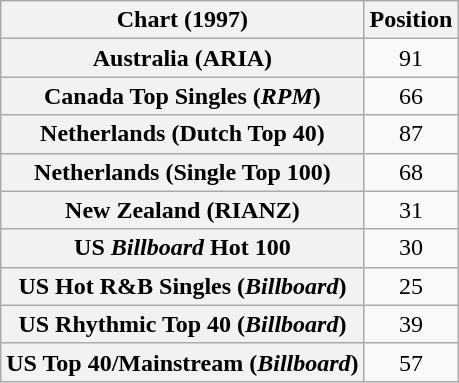<table class="wikitable sortable plainrowheaders" style="text-align:center">
<tr>
<th>Chart (1997)</th>
<th>Position</th>
</tr>
<tr>
<th scope="row">Australia (ARIA)</th>
<td>91</td>
</tr>
<tr>
<th scope="row">Canada Top Singles (<em>RPM</em>)</th>
<td>66</td>
</tr>
<tr>
<th scope="row">Netherlands (Dutch Top 40)</th>
<td>87</td>
</tr>
<tr>
<th scope="row">Netherlands (Single Top 100)</th>
<td>68</td>
</tr>
<tr>
<th scope="row">New Zealand (RIANZ)</th>
<td>31</td>
</tr>
<tr>
<th scope="row">US <em>Billboard</em> Hot 100</th>
<td>30</td>
</tr>
<tr>
<th scope="row">US Hot R&B Singles (<em>Billboard</em>)</th>
<td>25</td>
</tr>
<tr>
<th scope="row">US Rhythmic Top 40 (<em>Billboard</em>)</th>
<td>39</td>
</tr>
<tr>
<th scope="row">US Top 40/Mainstream (<em>Billboard</em>)</th>
<td>57</td>
</tr>
</table>
